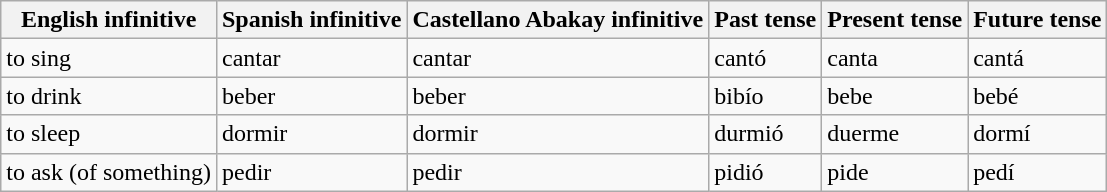<table class="wikitable">
<tr>
<th>English infinitive</th>
<th>Spanish infinitive</th>
<th>Castellano Abakay infinitive</th>
<th>Past tense</th>
<th>Present tense</th>
<th>Future tense</th>
</tr>
<tr>
<td>to sing</td>
<td>cantar</td>
<td>cantar</td>
<td>cantó</td>
<td>canta</td>
<td>cantá</td>
</tr>
<tr>
<td>to drink</td>
<td>beber</td>
<td>beber</td>
<td>bibío</td>
<td>bebe</td>
<td>bebé</td>
</tr>
<tr>
<td>to sleep</td>
<td>dormir</td>
<td>dormir</td>
<td>durmió</td>
<td>duerme</td>
<td>dormí</td>
</tr>
<tr>
<td>to ask (of something)</td>
<td>pedir</td>
<td>pedir</td>
<td>pidió</td>
<td>pide</td>
<td>pedí</td>
</tr>
</table>
